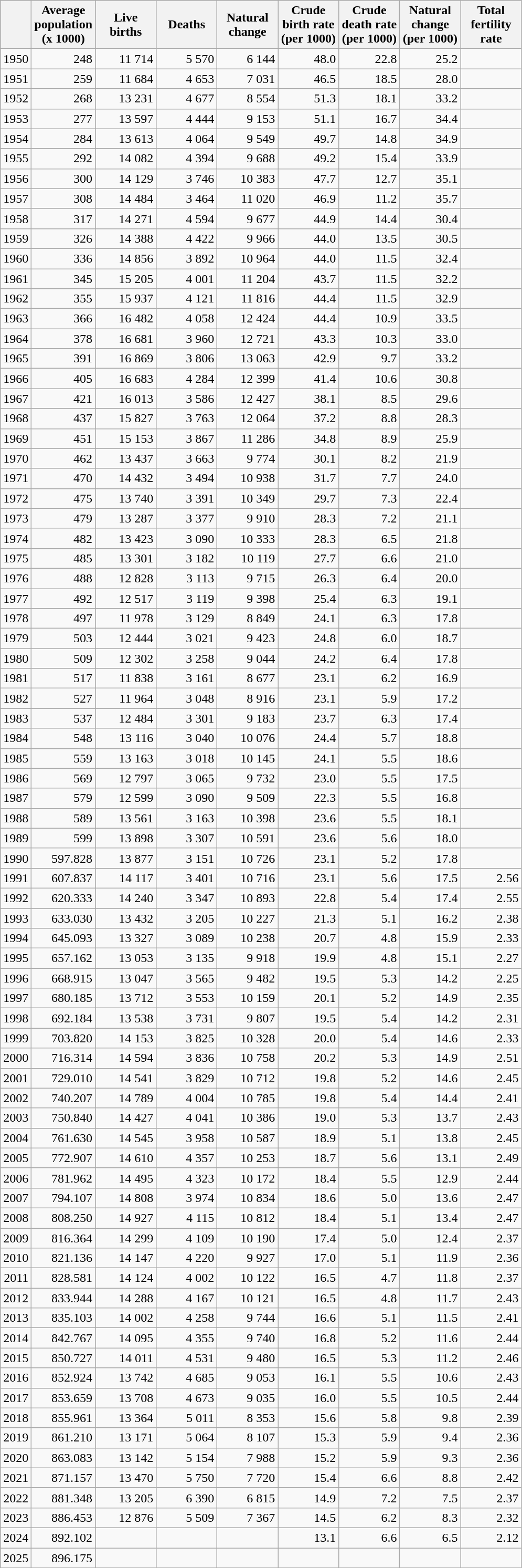<table class="wikitable" style="text-align: right;">
<tr>
<th></th>
<th width="70pt">Average population (x 1000)</th>
<th width="70pt">Live births</th>
<th width="70pt">Deaths</th>
<th width="70pt">Natural change</th>
<th width="70pt">Crude birth rate (per 1000)</th>
<th width="70pt">Crude death rate (per 1000)</th>
<th width="70pt">Natural change (per 1000)</th>
<th width="70pt">Total fertility rate</th>
</tr>
<tr>
<td>1950</td>
<td>248</td>
<td>11 714</td>
<td>5 570</td>
<td>6 144</td>
<td>48.0</td>
<td>22.8</td>
<td>25.2</td>
<td></td>
</tr>
<tr>
<td>1951</td>
<td>259</td>
<td>11 684</td>
<td>4 653</td>
<td>7 031</td>
<td>46.5</td>
<td>18.5</td>
<td>28.0</td>
<td></td>
</tr>
<tr>
<td>1952</td>
<td>268</td>
<td>13 231</td>
<td>4 677</td>
<td>8 554</td>
<td>51.3</td>
<td>18.1</td>
<td>33.2</td>
<td></td>
</tr>
<tr>
<td>1953</td>
<td>277</td>
<td>13 597</td>
<td>4 444</td>
<td>9 153</td>
<td>51.1</td>
<td>16.7</td>
<td>34.4</td>
<td></td>
</tr>
<tr>
<td>1954</td>
<td>284</td>
<td>13 613</td>
<td>4 064</td>
<td>9 549</td>
<td>49.7</td>
<td>14.8</td>
<td>34.9</td>
<td></td>
</tr>
<tr>
<td>1955</td>
<td>292</td>
<td>14 082</td>
<td>4 394</td>
<td>9 688</td>
<td>49.2</td>
<td>15.4</td>
<td>33.9</td>
<td></td>
</tr>
<tr>
<td>1956</td>
<td>300</td>
<td>14 129</td>
<td>3 746</td>
<td>10 383</td>
<td>47.7</td>
<td>12.7</td>
<td>35.1</td>
<td></td>
</tr>
<tr>
<td>1957</td>
<td>308</td>
<td>14 484</td>
<td>3 464</td>
<td>11 020</td>
<td>46.9</td>
<td>11.2</td>
<td>35.7</td>
<td></td>
</tr>
<tr>
<td>1958</td>
<td>317</td>
<td>14 271</td>
<td>4 594</td>
<td>9 677</td>
<td>44.9</td>
<td>14.4</td>
<td>30.4</td>
<td></td>
</tr>
<tr>
<td>1959</td>
<td>326</td>
<td>14 388</td>
<td>4 422</td>
<td>9 966</td>
<td>44.0</td>
<td>13.5</td>
<td>30.5</td>
<td></td>
</tr>
<tr>
<td>1960</td>
<td>336</td>
<td>14 856</td>
<td>3 892</td>
<td>10 964</td>
<td>44.0</td>
<td>11.5</td>
<td>32.4</td>
<td></td>
</tr>
<tr>
<td>1961</td>
<td>345</td>
<td>15 205</td>
<td>4 001</td>
<td>11 204</td>
<td>43.7</td>
<td>11.5</td>
<td>32.2</td>
<td></td>
</tr>
<tr>
<td>1962</td>
<td>355</td>
<td>15 937</td>
<td>4 121</td>
<td>11 816</td>
<td>44.4</td>
<td>11.5</td>
<td>32.9</td>
<td></td>
</tr>
<tr>
<td>1963</td>
<td>366</td>
<td>16 482</td>
<td>4 058</td>
<td>12 424</td>
<td>44.4</td>
<td>10.9</td>
<td>33.5</td>
<td></td>
</tr>
<tr>
<td>1964</td>
<td>378</td>
<td>16 681</td>
<td>3 960</td>
<td>12 721</td>
<td>43.3</td>
<td>10.3</td>
<td>33.0</td>
<td></td>
</tr>
<tr>
<td>1965</td>
<td>391</td>
<td>16 869</td>
<td>3 806</td>
<td>13 063</td>
<td>42.9</td>
<td>9.7</td>
<td>33.2</td>
<td></td>
</tr>
<tr>
<td>1966</td>
<td>405</td>
<td>16 683</td>
<td>4 284</td>
<td>12 399</td>
<td>41.4</td>
<td>10.6</td>
<td>30.8</td>
<td></td>
</tr>
<tr>
<td>1967</td>
<td>421</td>
<td>16 013</td>
<td>3 586</td>
<td>12 427</td>
<td>38.1</td>
<td>8.5</td>
<td>29.6</td>
<td></td>
</tr>
<tr>
<td>1968</td>
<td>437</td>
<td>15 827</td>
<td>3 763</td>
<td>12 064</td>
<td>37.2</td>
<td>8.8</td>
<td>28.3</td>
<td></td>
</tr>
<tr>
<td>1969</td>
<td>451</td>
<td>15 153</td>
<td>3 867</td>
<td>11 286</td>
<td>34.8</td>
<td>8.9</td>
<td>25.9</td>
<td></td>
</tr>
<tr>
<td>1970</td>
<td>462</td>
<td>13 437</td>
<td>3 663</td>
<td>9 774</td>
<td>30.1</td>
<td>8.2</td>
<td>21.9</td>
<td></td>
</tr>
<tr>
<td>1971</td>
<td>470</td>
<td>14 432</td>
<td>3 494</td>
<td>10 938</td>
<td>31.7</td>
<td>7.7</td>
<td>24.0</td>
<td></td>
</tr>
<tr>
<td>1972</td>
<td>475</td>
<td>13 740</td>
<td>3 391</td>
<td>10 349</td>
<td>29.7</td>
<td>7.3</td>
<td>22.4</td>
<td></td>
</tr>
<tr>
<td>1973</td>
<td>479</td>
<td>13 287</td>
<td>3 377</td>
<td>9 910</td>
<td>28.3</td>
<td>7.2</td>
<td>21.1</td>
<td></td>
</tr>
<tr>
<td>1974</td>
<td>482</td>
<td>13 423</td>
<td>3 090</td>
<td>10 333</td>
<td>28.3</td>
<td>6.5</td>
<td>21.8</td>
<td></td>
</tr>
<tr>
<td>1975</td>
<td>485</td>
<td>13 301</td>
<td>3 182</td>
<td>10 119</td>
<td>27.7</td>
<td>6.6</td>
<td>21.0</td>
<td></td>
</tr>
<tr>
<td>1976</td>
<td>488</td>
<td>12 828</td>
<td>3 113</td>
<td>9 715</td>
<td>26.3</td>
<td>6.4</td>
<td>20.0</td>
<td></td>
</tr>
<tr>
<td>1977</td>
<td>492</td>
<td>12 517</td>
<td>3 119</td>
<td>9 398</td>
<td>25.4</td>
<td>6.3</td>
<td>19.1</td>
<td></td>
</tr>
<tr>
<td>1978</td>
<td>497</td>
<td>11 978</td>
<td>3 129</td>
<td>8 849</td>
<td>24.1</td>
<td>6.3</td>
<td>17.8</td>
<td></td>
</tr>
<tr>
<td>1979</td>
<td>503</td>
<td>12 444</td>
<td>3 021</td>
<td>9 423</td>
<td>24.8</td>
<td>6.0</td>
<td>18.7</td>
<td></td>
</tr>
<tr>
<td>1980</td>
<td>509</td>
<td>12 302</td>
<td>3 258</td>
<td>9 044</td>
<td>24.2</td>
<td>6.4</td>
<td>17.8</td>
<td></td>
</tr>
<tr>
<td>1981</td>
<td>517</td>
<td>11 838</td>
<td>3 161</td>
<td>8 677</td>
<td>23.1</td>
<td>6.2</td>
<td>16.9</td>
<td></td>
</tr>
<tr>
<td>1982</td>
<td>527</td>
<td>11 964</td>
<td>3 048</td>
<td>8 916</td>
<td>23.1</td>
<td>5.9</td>
<td>17.2</td>
<td></td>
</tr>
<tr>
<td>1983</td>
<td>537</td>
<td>12 484</td>
<td>3 301</td>
<td>9 183</td>
<td>23.7</td>
<td>6.3</td>
<td>17.4</td>
<td></td>
</tr>
<tr>
<td>1984</td>
<td>548</td>
<td>13 116</td>
<td>3 040</td>
<td>10 076</td>
<td>24.4</td>
<td>5.7</td>
<td>18.8</td>
<td></td>
</tr>
<tr>
<td>1985</td>
<td>559</td>
<td>13 163</td>
<td>3 018</td>
<td>10 145</td>
<td>24.1</td>
<td>5.5</td>
<td>18.6</td>
<td></td>
</tr>
<tr>
<td>1986</td>
<td>569</td>
<td>12 797</td>
<td>3 065</td>
<td>9 732</td>
<td>23.0</td>
<td>5.5</td>
<td>17.5</td>
<td></td>
</tr>
<tr>
<td>1987</td>
<td>579</td>
<td>12 599</td>
<td>3 090</td>
<td>9 509</td>
<td>22.3</td>
<td>5.5</td>
<td>16.8</td>
<td></td>
</tr>
<tr>
<td>1988</td>
<td>589</td>
<td>13 561</td>
<td>3 163</td>
<td>10 398</td>
<td>23.6</td>
<td>5.5</td>
<td>18.1</td>
<td></td>
</tr>
<tr>
<td>1989</td>
<td>599</td>
<td>13 898</td>
<td>3 307</td>
<td>10 591</td>
<td>23.6</td>
<td>5.6</td>
<td>18.0</td>
<td></td>
</tr>
<tr>
<td>1990</td>
<td>597.828</td>
<td>13 877</td>
<td>3 151</td>
<td>10 726</td>
<td>23.1</td>
<td>5.2</td>
<td>17.8</td>
<td></td>
</tr>
<tr>
<td>1991</td>
<td>607.837</td>
<td>14 117</td>
<td>3 401</td>
<td>10 716</td>
<td>23.1</td>
<td>5.6</td>
<td>17.5</td>
<td>2.56</td>
</tr>
<tr>
<td>1992</td>
<td>620.333</td>
<td>14 240</td>
<td>3 347</td>
<td>10 893</td>
<td>22.8</td>
<td>5.4</td>
<td>17.4</td>
<td>2.55</td>
</tr>
<tr>
<td>1993</td>
<td>633.030</td>
<td>13 432</td>
<td>3 205</td>
<td>10 227</td>
<td>21.3</td>
<td>5.1</td>
<td>16.2</td>
<td>2.38</td>
</tr>
<tr>
<td>1994</td>
<td>645.093</td>
<td>13 327</td>
<td>3 089</td>
<td>10 238</td>
<td>20.7</td>
<td>4.8</td>
<td>15.9</td>
<td>2.33</td>
</tr>
<tr>
<td>1995</td>
<td>657.162</td>
<td>13 053</td>
<td>3 135</td>
<td>9 918</td>
<td>19.9</td>
<td>4.8</td>
<td>15.1</td>
<td>2.27</td>
</tr>
<tr>
<td>1996</td>
<td>668.915</td>
<td>13 047</td>
<td>3 565</td>
<td>9 482</td>
<td>19.5</td>
<td>5.3</td>
<td>14.2</td>
<td>2.25</td>
</tr>
<tr>
<td>1997</td>
<td>680.185</td>
<td>13 712</td>
<td>3 553</td>
<td>10 159</td>
<td>20.1</td>
<td>5.2</td>
<td>14.9</td>
<td>2.35</td>
</tr>
<tr>
<td>1998</td>
<td>692.184</td>
<td>13 538</td>
<td>3 731</td>
<td>9 807</td>
<td>19.5</td>
<td>5.4</td>
<td>14.2</td>
<td>2.31</td>
</tr>
<tr>
<td>1999</td>
<td>703.820</td>
<td>14 153</td>
<td>3 825</td>
<td>10 328</td>
<td>20.0</td>
<td>5.4</td>
<td>14.6</td>
<td>2.33</td>
</tr>
<tr>
<td>2000</td>
<td>716.314</td>
<td>14 594</td>
<td>3 836</td>
<td>10 758</td>
<td>20.2</td>
<td>5.3</td>
<td>14.9</td>
<td>2.51</td>
</tr>
<tr>
<td>2001</td>
<td>729.010</td>
<td>14 541</td>
<td>3 829</td>
<td>10 712</td>
<td>19.8</td>
<td>5.2</td>
<td>14.6</td>
<td>2.45</td>
</tr>
<tr>
<td>2002</td>
<td>740.207</td>
<td>14 789</td>
<td>4 004</td>
<td>10 785</td>
<td>19.8</td>
<td>5.4</td>
<td>14.4</td>
<td>2.41</td>
</tr>
<tr>
<td>2003</td>
<td>750.840</td>
<td>14 427</td>
<td>4 041</td>
<td>10 386</td>
<td>19.0</td>
<td>5.3</td>
<td>13.7</td>
<td>2.43</td>
</tr>
<tr>
<td>2004</td>
<td>761.630</td>
<td>14 545</td>
<td>3 958</td>
<td>10 587</td>
<td>18.9</td>
<td>5.1</td>
<td>13.8</td>
<td>2.45</td>
</tr>
<tr>
<td>2005</td>
<td>772.907</td>
<td>14 610</td>
<td>4 357</td>
<td>10 253</td>
<td>18.7</td>
<td>5.6</td>
<td>13.1</td>
<td>2.49</td>
</tr>
<tr>
<td>2006</td>
<td>781.962</td>
<td>14 495</td>
<td>4 323</td>
<td>10 172</td>
<td>18.4</td>
<td>5.5</td>
<td>12.9</td>
<td>2.44</td>
</tr>
<tr>
<td>2007</td>
<td>794.107</td>
<td>14 808</td>
<td>3 974</td>
<td>10 834</td>
<td>18.6</td>
<td>5.0</td>
<td>13.6</td>
<td>2.47</td>
</tr>
<tr>
<td>2008</td>
<td>808.250</td>
<td>14 927</td>
<td>4 115</td>
<td>10 812</td>
<td>18.4</td>
<td>5.1</td>
<td>13.4</td>
<td>2.47</td>
</tr>
<tr>
<td>2009</td>
<td>816.364</td>
<td>14 299</td>
<td>4 109</td>
<td>10 190</td>
<td>17.4</td>
<td>5.0</td>
<td>12.4</td>
<td>2.37</td>
</tr>
<tr>
<td>2010</td>
<td>821.136</td>
<td>14 147</td>
<td>4 220</td>
<td>9 927</td>
<td>17.0</td>
<td>5.1</td>
<td>11.9</td>
<td>2.36</td>
</tr>
<tr>
<td>2011</td>
<td>828.581</td>
<td>14 124</td>
<td>4 002</td>
<td>10 122</td>
<td>16.5</td>
<td>4.7</td>
<td>11.8</td>
<td>2.37</td>
</tr>
<tr>
<td>2012</td>
<td>833.944</td>
<td>14 288</td>
<td>4 167</td>
<td>10 121</td>
<td>16.5</td>
<td>4.8</td>
<td>11.7</td>
<td>2.43</td>
</tr>
<tr>
<td>2013</td>
<td>835.103</td>
<td>14 002</td>
<td>4 258</td>
<td>9 744</td>
<td>16.6</td>
<td>5.1</td>
<td>11.5</td>
<td>2.41</td>
</tr>
<tr>
<td>2014</td>
<td>842.767</td>
<td>14 095</td>
<td>4 355</td>
<td>9 740</td>
<td>16.8</td>
<td>5.2</td>
<td>11.6</td>
<td>2.44</td>
</tr>
<tr>
<td>2015</td>
<td>850.727</td>
<td>14 011</td>
<td>4 531</td>
<td>9 480</td>
<td>16.5</td>
<td>5.3</td>
<td>11.2</td>
<td>2.46</td>
</tr>
<tr>
<td>2016</td>
<td>852.924</td>
<td>13 742</td>
<td>4 685</td>
<td>9 053</td>
<td>16.1</td>
<td>5.5</td>
<td>10.6</td>
<td>2.43</td>
</tr>
<tr>
<td>2017</td>
<td>853.659</td>
<td>13 708</td>
<td>4 673</td>
<td>9 035</td>
<td>16.0</td>
<td>5.5</td>
<td>10.5</td>
<td>2.44</td>
</tr>
<tr>
<td>2018</td>
<td>855.961</td>
<td>13 364</td>
<td>5 011</td>
<td>8 353</td>
<td>15.6</td>
<td>5.8</td>
<td>9.8</td>
<td>2.39</td>
</tr>
<tr>
<td>2019</td>
<td>861.210</td>
<td>13 171</td>
<td>5 064</td>
<td>8 107</td>
<td>15.3</td>
<td>5.9</td>
<td>9.4</td>
<td>2.36</td>
</tr>
<tr>
<td>2020</td>
<td>863.083</td>
<td>13 142</td>
<td>5 154</td>
<td>7 988</td>
<td>15.2</td>
<td>5.9</td>
<td>9.3</td>
<td>2.36</td>
</tr>
<tr>
<td>2021</td>
<td>871.157</td>
<td>13 470</td>
<td>5 750</td>
<td>7 720</td>
<td>15.4</td>
<td>6.6</td>
<td>8.8</td>
<td>2.42</td>
</tr>
<tr>
<td>2022</td>
<td>881.348</td>
<td>13 205</td>
<td>6 390</td>
<td>6 815</td>
<td>14.9</td>
<td>7.2</td>
<td>7.5</td>
<td>2.37</td>
</tr>
<tr>
<td>2023</td>
<td>886.453</td>
<td>12 876</td>
<td>5 509</td>
<td>7 367</td>
<td>14.5</td>
<td>6.2</td>
<td>8.3</td>
<td>2.32</td>
</tr>
<tr>
<td>2024</td>
<td>892.102</td>
<td></td>
<td></td>
<td></td>
<td>13.1</td>
<td>6.6</td>
<td>6.5</td>
<td>2.12</td>
</tr>
<tr>
<td>2025</td>
<td>896.175</td>
<td></td>
<td></td>
<td></td>
<td></td>
<td></td>
<td></td>
<td></td>
</tr>
</table>
